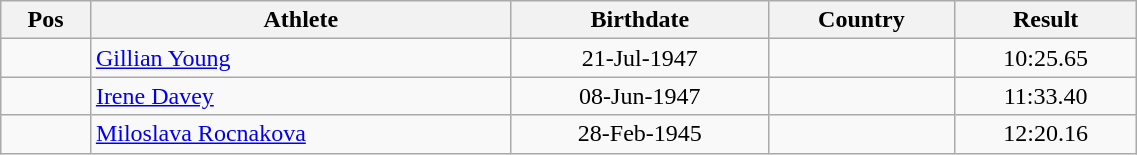<table class="wikitable"  style="text-align:center; width:60%;">
<tr>
<th>Pos</th>
<th>Athlete</th>
<th>Birthdate</th>
<th>Country</th>
<th>Result</th>
</tr>
<tr>
<td align=center></td>
<td align=left><a href='#'>Gillian Young</a></td>
<td>21-Jul-1947</td>
<td align=left></td>
<td>10:25.65</td>
</tr>
<tr>
<td align=center></td>
<td align=left><a href='#'>Irene Davey</a></td>
<td>08-Jun-1947</td>
<td align=left></td>
<td>11:33.40</td>
</tr>
<tr>
<td align=center></td>
<td align=left><a href='#'>Miloslava Rocnakova</a></td>
<td>28-Feb-1945</td>
<td align=left></td>
<td>12:20.16</td>
</tr>
</table>
